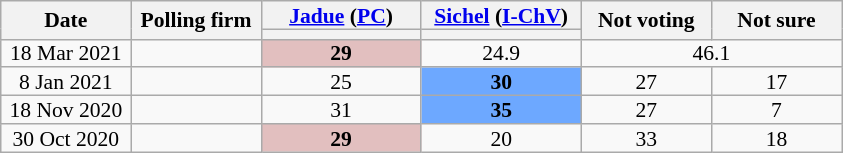<table class="wikitable sortable mw-collapsible mw-collapsed" style=text-align:center;font-size:90%;line-height:12px>
<tr>
<th rowspan=2 width=80px>Date</th>
<th rowspan=2 width=80px>Polling firm</th>
<th width=100px><a href='#'>Jadue</a> (<a href='#'>PC</a>)</th>
<th width=100px><a href='#'>Sichel</a> (<a href='#'>I-ChV</a>)</th>
<th rowspan=2 width=80px>Not voting</th>
<th rowspan=2 width=80px>Not sure</th>
</tr>
<tr>
<th style=background:></th>
<th style=background:></th>
</tr>
<tr>
<td>18 Mar 2021</td>
<td></td>
<td style="background:#E2BFBF;"><strong>29</strong></td>
<td>24.9</td>
<td colspan="2">46.1</td>
</tr>
<tr>
<td>8 Jan 2021</td>
<td></td>
<td>25</td>
<td style="background:#6DA8FF;"><strong>30</strong></td>
<td>27</td>
<td>17</td>
</tr>
<tr>
<td>18 Nov 2020</td>
<td></td>
<td>31</td>
<td style="background:#6DA8FF;"><strong>35</strong></td>
<td>27</td>
<td>7</td>
</tr>
<tr>
<td>30 Oct 2020</td>
<td></td>
<td style="background:#E2BFBF;"><strong>29</strong></td>
<td>20</td>
<td>33</td>
<td>18</td>
</tr>
</table>
